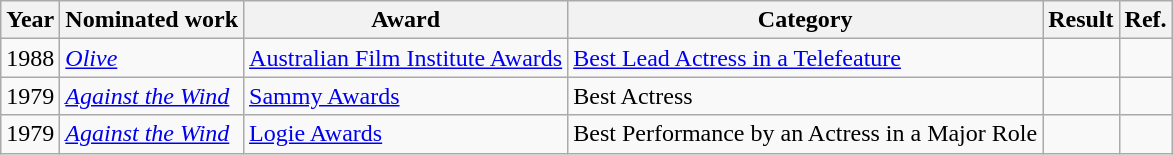<table class="wikitable sortable">
<tr>
<th>Year</th>
<th>Nominated work</th>
<th>Award</th>
<th>Category</th>
<th>Result</th>
<th>Ref.</th>
</tr>
<tr>
<td>1988</td>
<td><em><a href='#'>Olive</a></em></td>
<td><a href='#'>Australian Film Institute Awards</a></td>
<td><a href='#'>Best Lead Actress in a Telefeature</a></td>
<td></td>
<td></td>
</tr>
<tr>
<td>1979</td>
<td><em><a href='#'>Against the Wind</a></em></td>
<td><a href='#'>Sammy Awards</a></td>
<td>Best Actress</td>
<td></td>
<td></td>
</tr>
<tr>
<td>1979</td>
<td><em><a href='#'>Against the Wind</a></em></td>
<td><a href='#'>Logie Awards</a></td>
<td>Best Performance by an Actress in a Major Role</td>
<td></td>
<td></td>
</tr>
</table>
